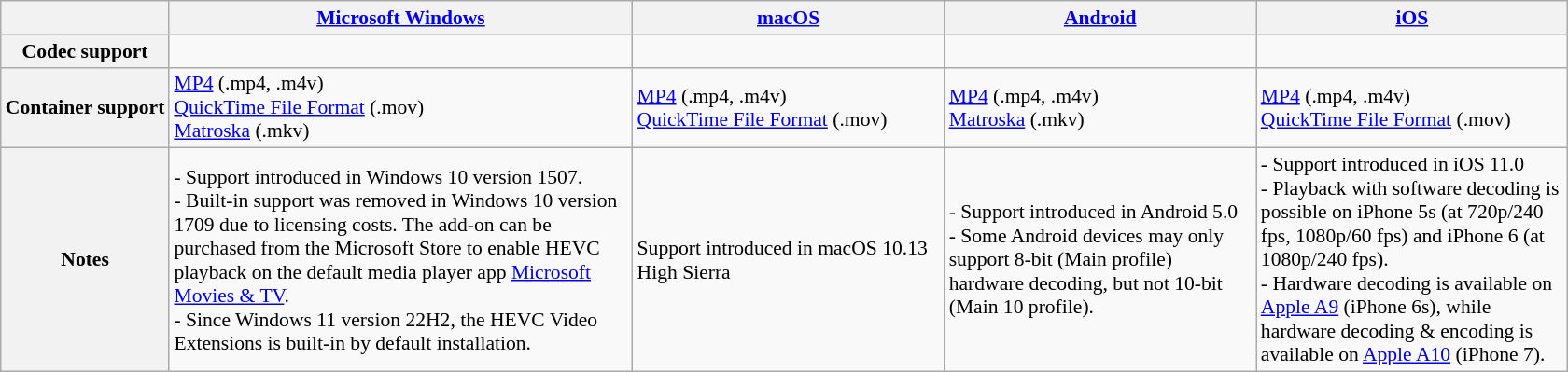<table class="wikitable" style="font-size:90%">
<tr>
<th scope="row"></th>
<th scope="col" style="width: 324px;"><a href='#'>Microsoft Windows</a></th>
<th scope="col" style="width: 216px;"><a href='#'>macOS</a></th>
<th scope="col" style="width: 216px;"><a href='#'>Android</a></th>
<th scope="col" style="width: 216px;"><a href='#'>iOS</a></th>
</tr>
<tr>
<th scope="row">Codec support</th>
<td></td>
<td></td>
<td></td>
<td></td>
</tr>
<tr>
<th scope="row">Container support</th>
<td><a href='#'>MP4</a> (.mp4, .m4v)<br><a href='#'>QuickTime File Format</a> (.mov)<br><a href='#'>Matroska</a> (.mkv)</td>
<td><a href='#'>MP4</a> (.mp4, .m4v)<br><a href='#'>QuickTime File Format</a> (.mov)</td>
<td><a href='#'>MP4</a> (.mp4, .m4v)<br><a href='#'>Matroska</a> (.mkv)</td>
<td><a href='#'>MP4</a> (.mp4, .m4v)<br><a href='#'>QuickTime File Format</a> (.mov)</td>
</tr>
<tr>
<th scope="row">Notes</th>
<td>- Support introduced in Windows 10 version 1507. <br> - Built-in support was removed in Windows 10 version 1709 due to licensing costs. The  add-on can be purchased from the Microsoft Store to enable HEVC playback on the default media player app <a href='#'>Microsoft Movies & TV</a>.<br> - Since Windows 11 version 22H2, the HEVC Video Extensions is built-in by default installation.</td>
<td>Support introduced in macOS 10.13 High Sierra</td>
<td>- Support introduced in Android 5.0 <br> - Some Android devices may only support 8-bit (Main profile) hardware decoding, but not 10-bit (Main 10 profile).</td>
<td>- Support introduced in iOS 11.0 <br> - Playback with software decoding is possible on iPhone 5s (at 720p/240 fps, 1080p/60 fps) and iPhone 6 (at 1080p/240 fps). <br> - Hardware decoding is available on <a href='#'>Apple A9</a> (iPhone 6s), while hardware decoding & encoding is available on <a href='#'>Apple A10</a> (iPhone 7).</td>
</tr>
</table>
